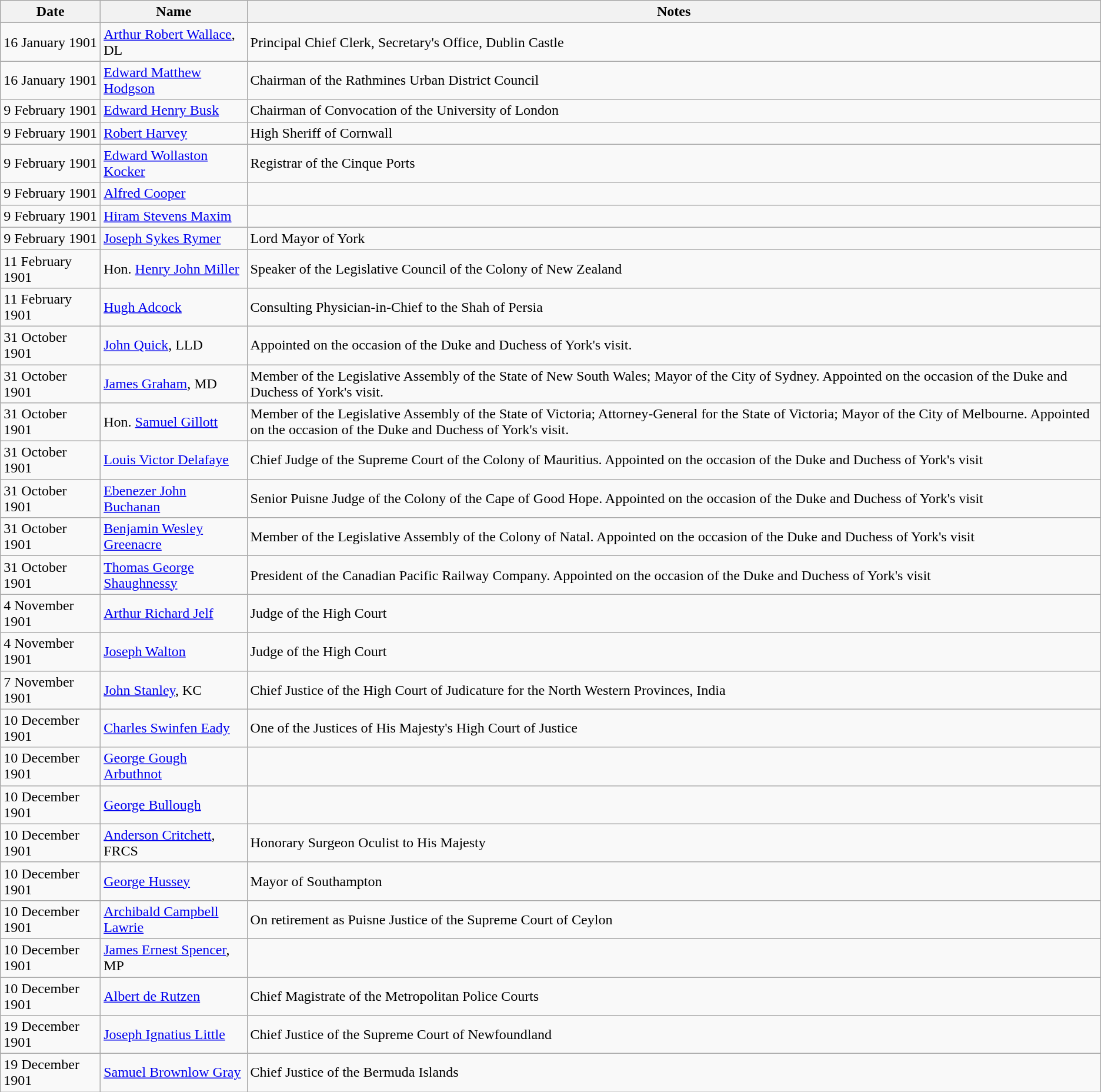<table class="wikitable">
<tr>
<th>Date</th>
<th>Name</th>
<th>Notes</th>
</tr>
<tr>
<td>16 January 1901</td>
<td><a href='#'>Arthur Robert Wallace</a>, DL</td>
<td>Principal Chief Clerk, Secretary's Office, Dublin Castle</td>
</tr>
<tr>
<td>16 January 1901</td>
<td><a href='#'>Edward Matthew Hodgson</a></td>
<td>Chairman of the Rathmines Urban District Council</td>
</tr>
<tr>
<td>9 February 1901</td>
<td><a href='#'>Edward Henry Busk</a></td>
<td>Chairman of Convocation of the University of London</td>
</tr>
<tr>
<td>9 February 1901</td>
<td><a href='#'>Robert Harvey</a></td>
<td>High Sheriff of Cornwall</td>
</tr>
<tr>
<td>9 February 1901</td>
<td><a href='#'>Edward Wollaston Kocker</a></td>
<td>Registrar of the Cinque Ports</td>
</tr>
<tr>
<td>9 February 1901</td>
<td><a href='#'>Alfred Cooper</a></td>
<td></td>
</tr>
<tr>
<td>9 February 1901</td>
<td><a href='#'>Hiram Stevens Maxim</a></td>
<td></td>
</tr>
<tr>
<td>9 February 1901</td>
<td><a href='#'>Joseph Sykes Rymer</a></td>
<td>Lord Mayor of York</td>
</tr>
<tr>
<td>11 February 1901</td>
<td>Hon. <a href='#'>Henry John Miller</a></td>
<td>Speaker of the Legislative Council of the Colony of New Zealand</td>
</tr>
<tr>
<td>11 February 1901</td>
<td><a href='#'>Hugh Adcock</a></td>
<td>Consulting Physician-in-Chief to the Shah of Persia</td>
</tr>
<tr>
<td>31 October 1901</td>
<td><a href='#'>John Quick</a>, LLD</td>
<td>Appointed on the occasion of the Duke and Duchess of York's visit.</td>
</tr>
<tr>
<td>31 October 1901</td>
<td><a href='#'>James Graham</a>, MD</td>
<td>Member of the Legislative Assembly of the State of New South Wales; Mayor  of the City of Sydney. Appointed on the occasion of the Duke and Duchess of York's visit.</td>
</tr>
<tr>
<td>31 October 1901</td>
<td>Hon. <a href='#'>Samuel Gillott</a></td>
<td>Member of the Legislative Assembly of the State of Victoria; Attorney-General for the State of Victoria; Mayor of the City of Melbourne. Appointed on the occasion of the Duke and Duchess of York's visit.</td>
</tr>
<tr>
<td>31 October 1901</td>
<td><a href='#'>Louis Victor Delafaye</a></td>
<td>Chief Judge of the Supreme Court of the Colony of Mauritius. Appointed on  the occasion of the Duke and Duchess of York's visit</td>
</tr>
<tr>
<td>31 October 1901</td>
<td><a href='#'>Ebenezer John Buchanan</a></td>
<td>Senior Puisne Judge of the Colony of the Cape of Good Hope. Appointed on  the occasion of the Duke and Duchess of York's visit</td>
</tr>
<tr>
<td>31 October 1901</td>
<td><a href='#'>Benjamin Wesley Greenacre</a></td>
<td>Member of the Legislative Assembly of the Colony of Natal. Appointed on  the occasion of the Duke and Duchess of York's visit</td>
</tr>
<tr>
<td>31 October 1901</td>
<td><a href='#'>Thomas George Shaughnessy</a></td>
<td>President of the Canadian Pacific Railway Company. Appointed on the  occasion of the Duke and Duchess of York's visit</td>
</tr>
<tr>
<td>4 November 1901</td>
<td><a href='#'>Arthur Richard Jelf</a></td>
<td>Judge of the High Court</td>
</tr>
<tr>
<td>4 November 1901</td>
<td><a href='#'>Joseph Walton</a></td>
<td>Judge of the High Court</td>
</tr>
<tr>
<td>7 November 1901</td>
<td><a href='#'>John Stanley</a>, KC</td>
<td>Chief Justice of the High Court of Judicature for the North Western Provinces, India</td>
</tr>
<tr>
<td>10 December 1901</td>
<td><a href='#'>Charles Swinfen Eady</a></td>
<td>One of the Justices of His Majesty's High Court of Justice</td>
</tr>
<tr>
<td>10 December 1901</td>
<td><a href='#'>George Gough Arbuthnot</a></td>
<td></td>
</tr>
<tr>
<td>10 December 1901</td>
<td><a href='#'>George Bullough</a></td>
<td></td>
</tr>
<tr>
<td>10 December 1901</td>
<td><a href='#'>Anderson Critchett</a>, FRCS</td>
<td>Honorary Surgeon Oculist to His Majesty</td>
</tr>
<tr>
<td>10 December 1901</td>
<td><a href='#'>George Hussey</a></td>
<td>Mayor of Southampton</td>
</tr>
<tr>
<td>10 December 1901</td>
<td><a href='#'>Archibald Campbell Lawrie</a></td>
<td>On retirement as Puisne Justice of the Supreme Court of Ceylon</td>
</tr>
<tr>
<td>10 December 1901</td>
<td><a href='#'>James Ernest Spencer</a>, MP</td>
<td></td>
</tr>
<tr>
<td>10 December 1901</td>
<td><a href='#'>Albert de Rutzen</a></td>
<td>Chief Magistrate of the Metropolitan Police Courts</td>
</tr>
<tr>
<td>19 December 1901</td>
<td><a href='#'>Joseph Ignatius Little</a></td>
<td>Chief Justice of the Supreme Court of Newfoundland</td>
</tr>
<tr>
<td>19 December 1901</td>
<td><a href='#'>Samuel Brownlow Gray</a></td>
<td>Chief Justice of the Bermuda Islands</td>
</tr>
</table>
